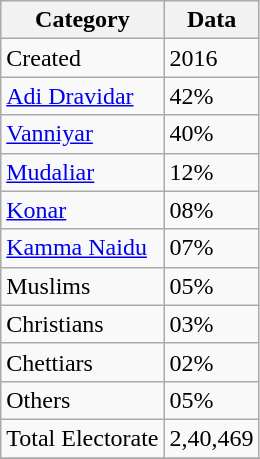<table class="wikitable" "width:300px">
<tr>
<th>Category</th>
<th>Data</th>
</tr>
<tr>
<td>Created</td>
<td>2016</td>
</tr>
<tr>
<td><a href='#'>Adi Dravidar</a></td>
<td>42%</td>
</tr>
<tr>
<td><a href='#'>Vanniyar</a></td>
<td>40%</td>
</tr>
<tr>
<td><a href='#'>Mudaliar</a></td>
<td>12%</td>
</tr>
<tr>
<td><a href='#'>Konar</a></td>
<td>08%</td>
</tr>
<tr>
<td><a href='#'>Kamma Naidu</a></td>
<td>07%</td>
</tr>
<tr>
<td>Muslims</td>
<td>05%</td>
</tr>
<tr>
<td>Christians</td>
<td>03%</td>
</tr>
<tr>
<td>Chettiars</td>
<td>02%</td>
</tr>
<tr>
<td>Others</td>
<td>05%</td>
</tr>
<tr>
<td>Total Electorate</td>
<td>2,40,469</td>
</tr>
<tr>
</tr>
</table>
